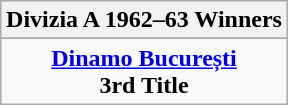<table class="wikitable" style="text-align: center; margin: 0 auto;">
<tr>
<th>Divizia A 1962–63 Winners</th>
</tr>
<tr>
</tr>
<tr>
<td><strong><a href='#'>Dinamo București</a></strong><br><strong>3rd Title</strong></td>
</tr>
</table>
